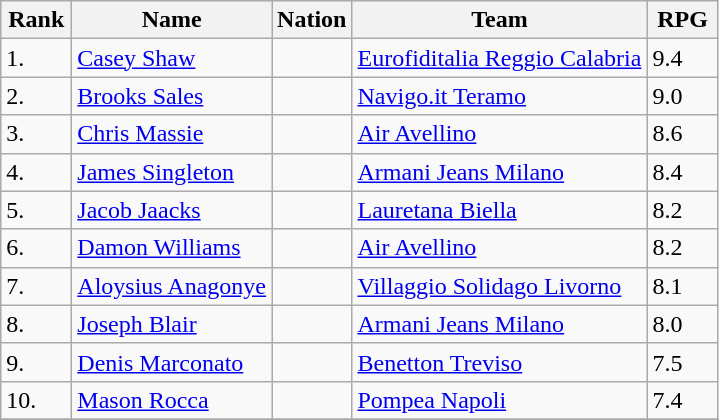<table class="wikitable">
<tr>
<th width=40>Rank</th>
<th>Name</th>
<th width=40>Nation</th>
<th>Team</th>
<th width=40>RPG</th>
</tr>
<tr>
<td>1.</td>
<td><a href='#'>Casey Shaw</a></td>
<td> </td>
<td><a href='#'>Eurofiditalia Reggio Calabria</a></td>
<td>9.4</td>
</tr>
<tr>
<td>2.</td>
<td><a href='#'>Brooks Sales</a></td>
<td></td>
<td><a href='#'>Navigo.it Teramo</a></td>
<td>9.0</td>
</tr>
<tr>
<td>3.</td>
<td><a href='#'>Chris Massie</a></td>
<td></td>
<td><a href='#'>Air Avellino</a></td>
<td>8.6</td>
</tr>
<tr>
<td>4.</td>
<td><a href='#'>James Singleton</a></td>
<td></td>
<td><a href='#'>Armani Jeans Milano</a></td>
<td>8.4</td>
</tr>
<tr>
<td>5.</td>
<td><a href='#'>Jacob Jaacks</a></td>
<td></td>
<td><a href='#'>Lauretana Biella</a></td>
<td>8.2</td>
</tr>
<tr>
<td>6.</td>
<td><a href='#'>Damon Williams</a></td>
<td></td>
<td><a href='#'>Air Avellino</a></td>
<td>8.2</td>
</tr>
<tr>
<td>7.</td>
<td><a href='#'>Aloysius Anagonye</a></td>
<td></td>
<td><a href='#'>Villaggio Solidago Livorno</a></td>
<td>8.1</td>
</tr>
<tr>
<td>8.</td>
<td><a href='#'>Joseph Blair</a></td>
<td></td>
<td><a href='#'>Armani Jeans Milano</a></td>
<td>8.0</td>
</tr>
<tr>
<td>9.</td>
<td><a href='#'>Denis Marconato</a></td>
<td></td>
<td><a href='#'>Benetton Treviso</a></td>
<td>7.5</td>
</tr>
<tr>
<td>10.</td>
<td><a href='#'>Mason Rocca</a></td>
<td> </td>
<td><a href='#'>Pompea Napoli</a></td>
<td>7.4</td>
</tr>
<tr>
</tr>
</table>
